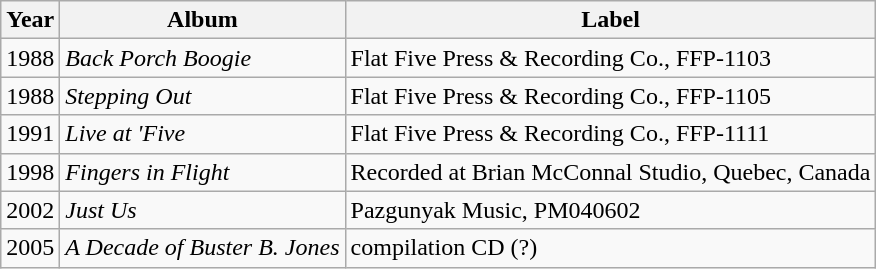<table class="wikitable">
<tr>
<th>Year</th>
<th>Album</th>
<th>Label</th>
</tr>
<tr>
<td>1988</td>
<td><em>Back Porch Boogie</em></td>
<td>Flat Five Press & Recording Co., FFP-1103</td>
</tr>
<tr>
<td>1988</td>
<td><em>Stepping Out</em></td>
<td>Flat Five Press & Recording Co., FFP-1105</td>
</tr>
<tr>
<td>1991</td>
<td><em>Live at 'Five</em></td>
<td>Flat Five Press & Recording Co., FFP-1111</td>
</tr>
<tr>
<td>1998</td>
<td><em>Fingers in Flight</em></td>
<td>Recorded at Brian McConnal Studio, Quebec, Canada</td>
</tr>
<tr>
<td>2002</td>
<td><em>Just Us</em></td>
<td>Pazgunyak Music, PM040602</td>
</tr>
<tr>
<td>2005</td>
<td><em>A Decade of Buster B. Jones</em></td>
<td>compilation CD (?)</td>
</tr>
</table>
